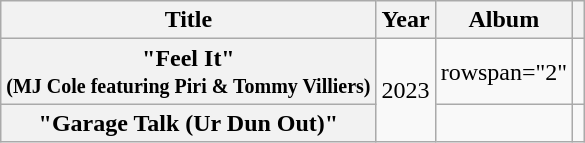<table class="wikitable plainrowheaders" style="text-align:center;">
<tr>
<th scope="col">Title</th>
<th scope="col">Year</th>
<th scope="col">Album</th>
<th scope="col"></th>
</tr>
<tr>
<th scope="row">"Feel It"<br><small>(MJ Cole featuring Piri & Tommy Villiers)</small></th>
<td rowspan="2">2023</td>
<td>rowspan="2" </td>
<td></td>
</tr>
<tr>
<th scope="row">"Garage Talk (Ur Dun Out)"<br></th>
<td></td>
</tr>
</table>
